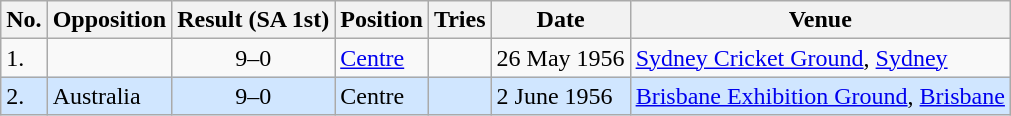<table class="wikitable unsortable">
<tr>
<th>No.</th>
<th>Opposition</th>
<th>Result (SA 1st)</th>
<th>Position</th>
<th>Tries</th>
<th>Date</th>
<th>Venue</th>
</tr>
<tr>
<td>1.</td>
<td></td>
<td align="center">9–0</td>
<td><a href='#'>Centre</a></td>
<td></td>
<td>26 May 1956</td>
<td><a href='#'>Sydney Cricket Ground</a>, <a href='#'>Sydney</a></td>
</tr>
<tr style="background: #D0E6FF;">
<td>2.</td>
<td> Australia</td>
<td align="center">9–0</td>
<td>Centre</td>
<td></td>
<td>2 June 1956</td>
<td><a href='#'>Brisbane Exhibition Ground</a>, <a href='#'>Brisbane</a></td>
</tr>
</table>
